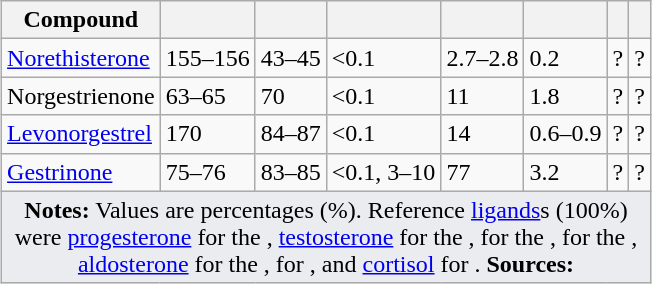<table class="wikitable mw-collapsible mw-collapsed" style="text-align:left; margin-left:auto; margin-right:auto; border:none;">
<tr>
<th>Compound</th>
<th></th>
<th></th>
<th></th>
<th></th>
<th></th>
<th></th>
<th></th>
</tr>
<tr>
<td><a href='#'>Norethisterone</a></td>
<td>155–156</td>
<td>43–45</td>
<td><0.1</td>
<td>2.7–2.8</td>
<td>0.2</td>
<td>?</td>
<td>?</td>
</tr>
<tr>
<td>Norgestrienone</td>
<td>63–65</td>
<td>70</td>
<td><0.1</td>
<td>11</td>
<td>1.8</td>
<td>?</td>
<td>?</td>
</tr>
<tr>
<td><a href='#'>Levonorgestrel</a></td>
<td>170</td>
<td>84–87</td>
<td><0.1</td>
<td>14</td>
<td>0.6–0.9</td>
<td>?</td>
<td>?</td>
</tr>
<tr>
<td><a href='#'>Gestrinone</a></td>
<td>75–76</td>
<td>83–85</td>
<td><0.1, 3–10</td>
<td>77</td>
<td>3.2</td>
<td>?</td>
<td>?</td>
</tr>
<tr class="sortbottom">
<td colspan="9" style="width: 1px; background-color:#eaecf0; text-align: center;"><strong>Notes:</strong> Values are percentages (%). Reference <a href='#'>ligands</a>s (100%) were <a href='#'>progesterone</a> for the , <a href='#'>testosterone</a> for the , <a href='#'></a> for the ,  for the , <a href='#'>aldosterone</a> for the ,  for , and <a href='#'>cortisol</a> for . <strong>Sources:</strong> </td>
</tr>
</table>
